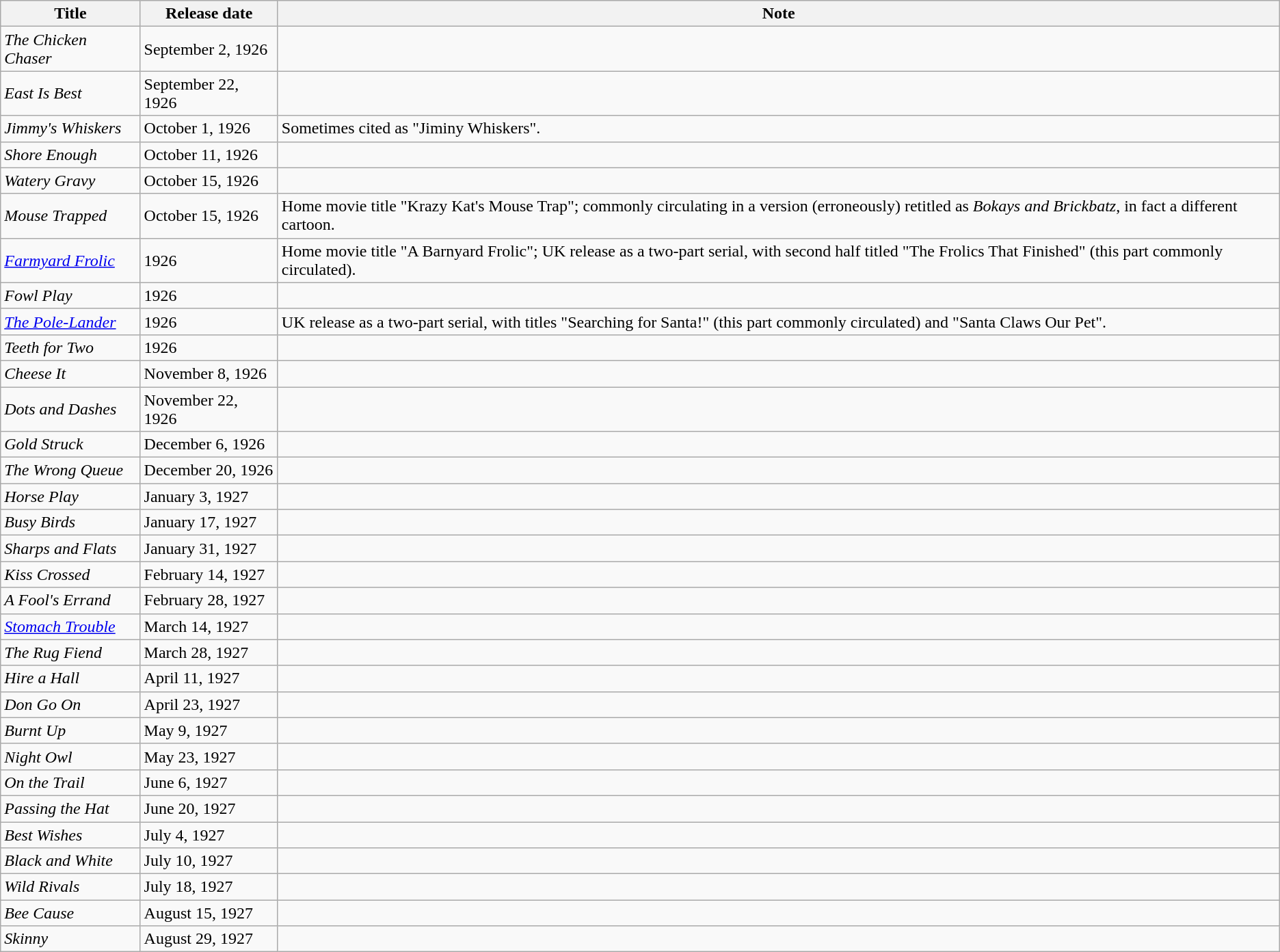<table class="wikitable sortable">
<tr>
<th>Title</th>
<th>Release date</th>
<th>Note</th>
</tr>
<tr>
<td><em>The Chicken Chaser</em></td>
<td>September 2, 1926</td>
<td></td>
</tr>
<tr>
<td><em>East Is Best</em></td>
<td>September 22, 1926</td>
<td></td>
</tr>
<tr>
<td><em>Jimmy's Whiskers</em></td>
<td>October 1, 1926</td>
<td>Sometimes cited as "Jiminy Whiskers".</td>
</tr>
<tr>
<td><em>Shore Enough</em></td>
<td>October 11, 1926</td>
<td></td>
</tr>
<tr>
<td><em>Watery Gravy</em></td>
<td>October 15, 1926</td>
<td></td>
</tr>
<tr>
<td><em>Mouse Trapped</em></td>
<td>October 15, 1926</td>
<td>Home movie title "Krazy Kat's Mouse Trap"; commonly circulating in a version (erroneously) retitled as <em>Bokays and Brickbatz</em>, in fact a different cartoon.</td>
</tr>
<tr>
<td><em><a href='#'>Farmyard Frolic</a></em></td>
<td>1926</td>
<td>Home movie title "A Barnyard Frolic"; UK release as a two-part serial, with second half titled "The Frolics That Finished" (this part commonly circulated).</td>
</tr>
<tr>
<td><em>Fowl Play</em></td>
<td>1926</td>
<td></td>
</tr>
<tr>
<td><em><a href='#'>The Pole-Lander</a></em></td>
<td>1926</td>
<td>UK release as a two-part serial, with titles "Searching for Santa!" (this part commonly circulated) and "Santa Claws Our Pet".</td>
</tr>
<tr>
<td><em>Teeth for Two</em></td>
<td>1926</td>
<td></td>
</tr>
<tr>
<td><em>Cheese It</em></td>
<td>November 8, 1926</td>
<td></td>
</tr>
<tr>
<td><em>Dots and Dashes</em></td>
<td>November 22, 1926</td>
<td></td>
</tr>
<tr>
<td><em>Gold Struck</em></td>
<td>December 6, 1926</td>
<td></td>
</tr>
<tr>
<td><em>The Wrong Queue</em></td>
<td>December 20, 1926</td>
<td></td>
</tr>
<tr>
<td><em>Horse Play</em></td>
<td>January 3, 1927</td>
<td></td>
</tr>
<tr>
<td><em>Busy Birds</em></td>
<td>January 17, 1927</td>
<td></td>
</tr>
<tr>
<td><em>Sharps and Flats</em></td>
<td>January 31, 1927</td>
<td></td>
</tr>
<tr>
<td><em>Kiss Crossed</em></td>
<td>February 14, 1927</td>
<td></td>
</tr>
<tr>
<td><em>A Fool's Errand</em></td>
<td>February 28, 1927</td>
<td></td>
</tr>
<tr>
<td><em><a href='#'>Stomach Trouble</a></em></td>
<td>March 14, 1927</td>
<td></td>
</tr>
<tr>
<td><em>The Rug Fiend</em></td>
<td>March 28, 1927</td>
<td></td>
</tr>
<tr>
<td><em>Hire a Hall</em></td>
<td>April 11, 1927</td>
<td></td>
</tr>
<tr>
<td><em>Don Go On</em></td>
<td>April 23, 1927</td>
<td></td>
</tr>
<tr>
<td><em>Burnt Up</em></td>
<td>May 9, 1927</td>
<td></td>
</tr>
<tr>
<td><em>Night Owl</em></td>
<td>May 23, 1927</td>
<td></td>
</tr>
<tr>
<td><em>On the Trail</em></td>
<td>June 6, 1927</td>
<td></td>
</tr>
<tr>
<td><em>Passing the Hat</em></td>
<td>June 20, 1927</td>
<td></td>
</tr>
<tr>
<td><em>Best Wishes</em></td>
<td>July 4, 1927</td>
<td></td>
</tr>
<tr>
<td><em>Black and White</em></td>
<td>July 10, 1927</td>
<td></td>
</tr>
<tr>
<td><em>Wild Rivals</em></td>
<td>July 18, 1927</td>
<td></td>
</tr>
<tr>
<td><em>Bee Cause</em></td>
<td>August 15, 1927</td>
<td></td>
</tr>
<tr>
<td><em>Skinny</em></td>
<td>August 29, 1927</td>
<td></td>
</tr>
</table>
